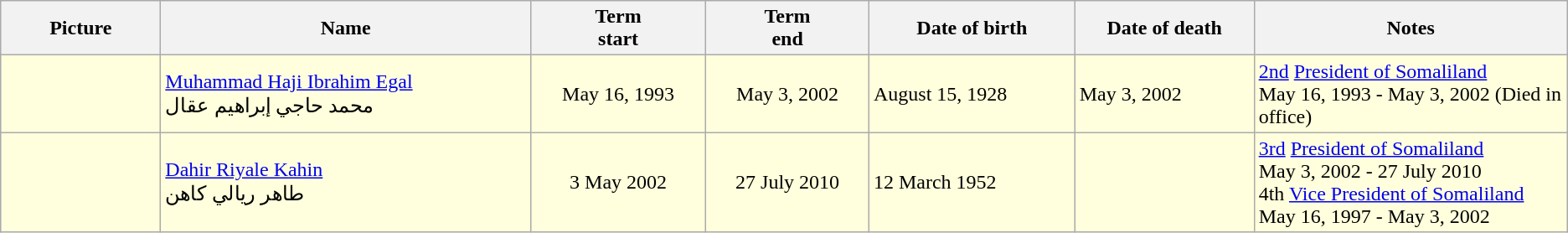<table class="wikitable">
<tr>
<th style="width:120px;">Picture</th>
<th>Name</th>
<th>Term<br>start</th>
<th>Term<br>end</th>
<th>Date of birth</th>
<th>Date of death</th>
<th width=20%>Notes</th>
</tr>
<tr style="background:#ffd;">
<td></td>
<td><a href='#'>Muhammad Haji Ibrahim Egal</a> <br> محمد حاجي إبراهيم عقال</td>
<td style="text-align:center;">May 16, 1993</td>
<td style="text-align:center;">May 3, 2002</td>
<td>August 15, 1928</td>
<td>May 3, 2002</td>
<td Unofficial><a href='#'>2nd</a> <a href='#'>President of Somaliland</a> <br> May 16, 1993 - May 3, 2002 (Died in office)</td>
</tr>
<tr style="background:#ffd;">
<td></td>
<td><a href='#'>Dahir Riyale Kahin</a> <br> طاهر ريالي كاهن</td>
<td style="text-align:center;">3 May 2002</td>
<td style="text-align:center;">27 July 2010</td>
<td>12 March 1952</td>
<td></td>
<td Unofficial><a href='#'>3rd</a> <a href='#'>President of Somaliland</a> <br> May 3, 2002 - 27 July 2010 <br> 4th <a href='#'>Vice President of Somaliland</a> <br>May 16, 1997 - May 3, 2002</td>
</tr>
</table>
